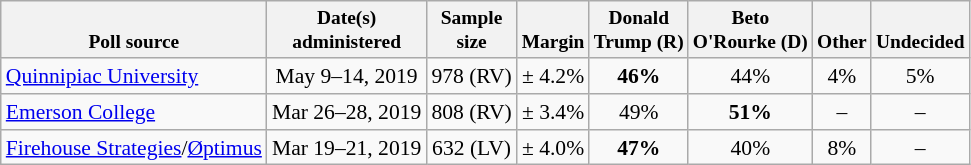<table class="wikitable" style="font-size:90%;text-align:center;">
<tr valign=bottom style="font-size:90%;">
<th>Poll source</th>
<th>Date(s)<br>administered</th>
<th>Sample<br>size</th>
<th>Margin<br></th>
<th>Donald<br>Trump (R)</th>
<th>Beto<br>O'Rourke (D)</th>
<th>Other</th>
<th>Undecided</th>
</tr>
<tr>
<td style="text-align:left;"><a href='#'>Quinnipiac University</a></td>
<td>May 9–14, 2019</td>
<td>978 (RV)</td>
<td>± 4.2%</td>
<td><strong>46%</strong></td>
<td>44%</td>
<td>4%</td>
<td>5%</td>
</tr>
<tr>
<td style="text-align:left;"><a href='#'>Emerson College</a></td>
<td>Mar 26–28, 2019</td>
<td>808 (RV)</td>
<td>± 3.4%</td>
<td>49%</td>
<td><strong>51%</strong></td>
<td>–</td>
<td>–</td>
</tr>
<tr>
<td style="text-align:left;"><a href='#'>Firehouse Strategies</a>/<a href='#'>Øptimus</a></td>
<td>Mar 19–21, 2019</td>
<td>632 (LV)</td>
<td>± 4.0%</td>
<td><strong>47%</strong></td>
<td>40%</td>
<td>8%</td>
<td>–</td>
</tr>
</table>
